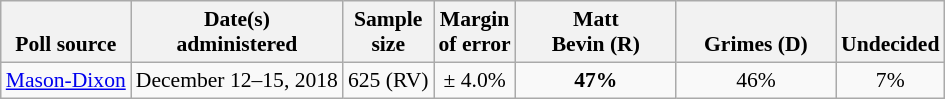<table class="wikitable" style="font-size:90%;text-align:center;">
<tr valign=bottom>
<th>Poll source</th>
<th>Date(s)<br>administered</th>
<th>Sample<br>size</th>
<th>Margin<br>of error</th>
<th style="width:100px;">Matt<br>Bevin (R)</th>
<th style="width:100px;"><br>Grimes (D)</th>
<th>Undecided</th>
</tr>
<tr>
<td style="text-align:left;"><a href='#'>Mason-Dixon</a></td>
<td>December 12–15, 2018</td>
<td>625 (RV)</td>
<td>± 4.0%</td>
<td><strong>47%</strong></td>
<td>46%</td>
<td>7%</td>
</tr>
</table>
